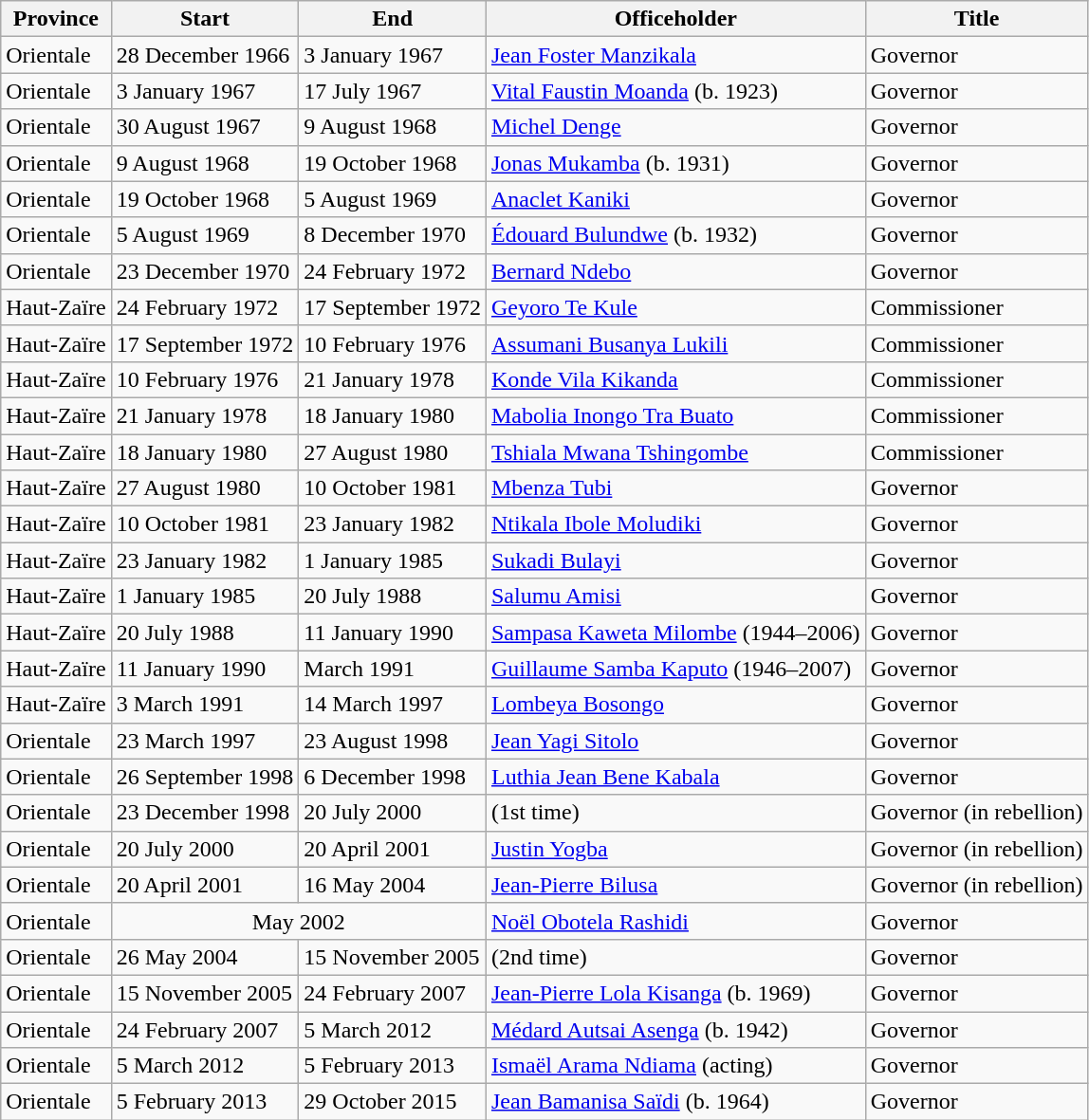<table class=wikitable sortable>
<tr>
<th>Province</th>
<th>Start</th>
<th>End</th>
<th>Officeholder</th>
<th>Title</th>
</tr>
<tr>
<td>Orientale</td>
<td>28 December 1966</td>
<td>3 January 1967</td>
<td><a href='#'>Jean Foster Manzikala</a></td>
<td>Governor</td>
</tr>
<tr>
<td>Orientale</td>
<td>3 January 1967</td>
<td>17 July 1967</td>
<td><a href='#'>Vital Faustin Moanda</a> (b. 1923)</td>
<td>Governor</td>
</tr>
<tr>
<td>Orientale</td>
<td>30 August 1967</td>
<td>9 August 1968</td>
<td><a href='#'>Michel Denge</a></td>
<td>Governor</td>
</tr>
<tr>
<td>Orientale</td>
<td>9 August 1968</td>
<td>19 October 1968</td>
<td><a href='#'>Jonas Mukamba</a> (b. 1931)</td>
<td>Governor</td>
</tr>
<tr>
<td>Orientale</td>
<td>19 October 1968</td>
<td>5 August 1969</td>
<td><a href='#'>Anaclet Kaniki</a></td>
<td>Governor</td>
</tr>
<tr>
<td>Orientale</td>
<td>5 August 1969</td>
<td>8 December 1970</td>
<td><a href='#'>Édouard Bulundwe</a> (b. 1932)</td>
<td>Governor</td>
</tr>
<tr>
<td>Orientale</td>
<td>23 December 1970</td>
<td>24 February 1972</td>
<td><a href='#'>Bernard Ndebo</a></td>
<td>Governor</td>
</tr>
<tr>
<td>Haut-Zaïre</td>
<td>24 February 1972</td>
<td>17 September 1972</td>
<td><a href='#'>Geyoro Te Kule</a></td>
<td>Commissioner</td>
</tr>
<tr>
<td>Haut-Zaïre</td>
<td>17 September 1972</td>
<td>10 February 1976</td>
<td><a href='#'>Assumani Busanya Lukili</a></td>
<td>Commissioner</td>
</tr>
<tr>
<td>Haut-Zaïre</td>
<td>10 February 1976</td>
<td>21 January 1978</td>
<td><a href='#'>Konde Vila Kikanda</a></td>
<td>Commissioner</td>
</tr>
<tr>
<td>Haut-Zaïre</td>
<td>21 January 1978</td>
<td>18 January 1980</td>
<td><a href='#'>Mabolia Inongo Tra Buato</a></td>
<td>Commissioner</td>
</tr>
<tr>
<td>Haut-Zaïre</td>
<td>18 January 1980</td>
<td>27 August 1980</td>
<td><a href='#'>Tshiala Mwana Tshingombe</a></td>
<td>Commissioner</td>
</tr>
<tr>
<td>Haut-Zaïre</td>
<td>27 August 1980</td>
<td>10 October 1981</td>
<td><a href='#'>Mbenza Tubi</a></td>
<td>Governor</td>
</tr>
<tr>
<td>Haut-Zaïre</td>
<td>10 October 1981</td>
<td>23 January 1982</td>
<td><a href='#'>Ntikala Ibole Moludiki</a></td>
<td>Governor</td>
</tr>
<tr>
<td>Haut-Zaïre</td>
<td>23 January 1982</td>
<td>1 January 1985</td>
<td><a href='#'>Sukadi Bulayi</a></td>
<td>Governor</td>
</tr>
<tr>
<td>Haut-Zaïre</td>
<td>1 January 1985</td>
<td>20 July 1988</td>
<td><a href='#'>Salumu Amisi</a></td>
<td>Governor</td>
</tr>
<tr>
<td>Haut-Zaïre</td>
<td>20 July 1988</td>
<td>11 January 1990</td>
<td><a href='#'>Sampasa Kaweta Milombe</a> (1944–2006)</td>
<td>Governor</td>
</tr>
<tr>
<td>Haut-Zaïre</td>
<td>11 January 1990</td>
<td>March 1991</td>
<td><a href='#'>Guillaume Samba Kaputo</a> (1946–2007)</td>
<td>Governor</td>
</tr>
<tr>
<td>Haut-Zaïre</td>
<td>3 March 1991</td>
<td>14 March 1997</td>
<td><a href='#'>Lombeya Bosongo</a></td>
<td>Governor</td>
</tr>
<tr>
<td>Orientale</td>
<td>23 March 1997</td>
<td>23 August 1998</td>
<td><a href='#'>Jean Yagi Sitolo</a></td>
<td>Governor</td>
</tr>
<tr>
<td>Orientale</td>
<td>26 September 1998</td>
<td>6 December 1998</td>
<td><a href='#'>Luthia Jean Bene Kabala</a></td>
<td>Governor</td>
</tr>
<tr>
<td>Orientale</td>
<td>23 December 1998</td>
<td>20 July 2000</td>
<td> (1st time)</td>
<td>Governor (in rebellion)</td>
</tr>
<tr>
<td>Orientale</td>
<td>20 July 2000</td>
<td>20 April 2001</td>
<td><a href='#'>Justin Yogba</a></td>
<td>Governor (in rebellion)</td>
</tr>
<tr>
<td>Orientale</td>
<td>20 April 2001</td>
<td>16 May 2004</td>
<td><a href='#'>Jean-Pierre Bilusa</a></td>
<td>Governor (in rebellion)</td>
</tr>
<tr>
<td>Orientale</td>
<td colspan=2 style="text-align:center;">May 2002</td>
<td><a href='#'>Noël Obotela Rashidi</a></td>
<td>Governor</td>
</tr>
<tr>
<td>Orientale</td>
<td>26 May 2004</td>
<td>15 November 2005</td>
<td> (2nd time)</td>
<td>Governor</td>
</tr>
<tr>
<td>Orientale</td>
<td>15 November 2005</td>
<td>24 February 2007</td>
<td><a href='#'>Jean-Pierre Lola Kisanga</a> (b. 1969)</td>
<td>Governor</td>
</tr>
<tr>
<td>Orientale</td>
<td>24 February 2007</td>
<td>5 March 2012</td>
<td><a href='#'>Médard Autsai Asenga</a> (b. 1942)</td>
<td>Governor</td>
</tr>
<tr>
<td>Orientale</td>
<td>5 March 2012</td>
<td>5 February 2013</td>
<td><a href='#'>Ismaël Arama Ndiama</a> (acting)</td>
<td>Governor</td>
</tr>
<tr>
<td>Orientale</td>
<td>5 February 2013</td>
<td>29 October 2015</td>
<td><a href='#'>Jean Bamanisa Saïdi</a> (b. 1964)</td>
<td>Governor</td>
</tr>
</table>
